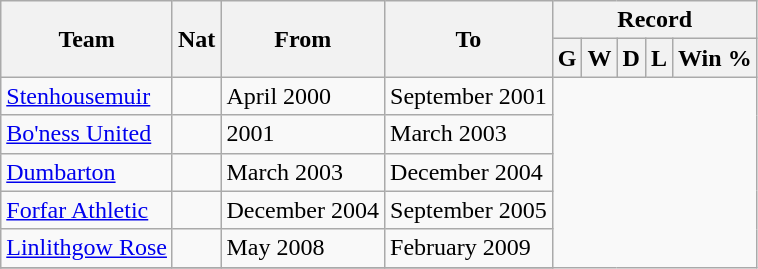<table class="wikitable" style="text-align: center">
<tr>
<th rowspan="2">Team</th>
<th rowspan="2">Nat</th>
<th rowspan="2">From</th>
<th rowspan="2">To</th>
<th colspan="5">Record</th>
</tr>
<tr>
<th>G</th>
<th>W</th>
<th>D</th>
<th>L</th>
<th>Win %</th>
</tr>
<tr>
<td align=left><a href='#'>Stenhousemuir</a></td>
<td></td>
<td align=left>April 2000</td>
<td align=left>September 2001<br></td>
</tr>
<tr>
<td align=left><a href='#'>Bo'ness United</a></td>
<td></td>
<td align=left>2001</td>
<td align=left>March 2003<br></td>
</tr>
<tr>
<td align=left><a href='#'>Dumbarton</a></td>
<td></td>
<td align=left>March 2003</td>
<td align=left>December 2004<br></td>
</tr>
<tr>
<td align=left><a href='#'>Forfar Athletic</a></td>
<td></td>
<td align=left>December 2004</td>
<td align=left>September 2005<br></td>
</tr>
<tr>
<td align=left><a href='#'>Linlithgow Rose</a></td>
<td></td>
<td align=left>May 2008</td>
<td align=left>February 2009<br></td>
</tr>
<tr>
</tr>
</table>
